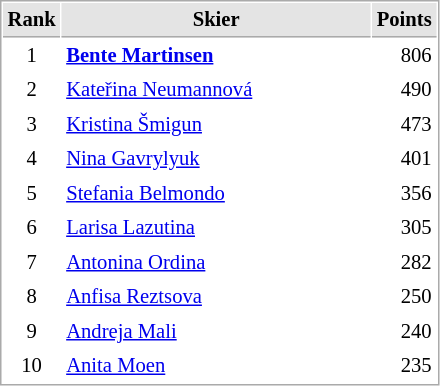<table cellspacing="1" cellpadding="3" style="border:1px solid #AAAAAA;font-size:86%">
<tr style="background-color: #E4E4E4;">
<th style="border-bottom:1px solid #AAAAAA" width=10>Rank</th>
<th style="border-bottom:1px solid #AAAAAA" width=200>Skier</th>
<th style="border-bottom:1px solid #AAAAAA" width=20 align=right>Points</th>
</tr>
<tr>
<td align=center>1</td>
<td> <strong><a href='#'>Bente Martinsen</a></strong></td>
<td align=right>806</td>
</tr>
<tr>
<td align=center>2</td>
<td> <a href='#'>Kateřina Neumannová</a></td>
<td align=right>490</td>
</tr>
<tr>
<td align=center>3</td>
<td> <a href='#'>Kristina Šmigun</a></td>
<td align=right>473</td>
</tr>
<tr>
<td align=center>4</td>
<td> <a href='#'>Nina Gavrylyuk</a></td>
<td align=right>401</td>
</tr>
<tr>
<td align=center>5</td>
<td> <a href='#'>Stefania Belmondo</a></td>
<td align=right>356</td>
</tr>
<tr>
<td align=center>6</td>
<td> <a href='#'>Larisa Lazutina</a></td>
<td align=right>305</td>
</tr>
<tr>
<td align=center>7</td>
<td> <a href='#'>Antonina Ordina</a></td>
<td align=right>282</td>
</tr>
<tr>
<td align=center>8</td>
<td> <a href='#'>Anfisa Reztsova</a></td>
<td align=right>250</td>
</tr>
<tr>
<td align=center>9</td>
<td> <a href='#'>Andreja Mali</a></td>
<td align=right>240</td>
</tr>
<tr>
<td align=center>10</td>
<td> <a href='#'>Anita Moen</a></td>
<td align=right>235</td>
</tr>
</table>
